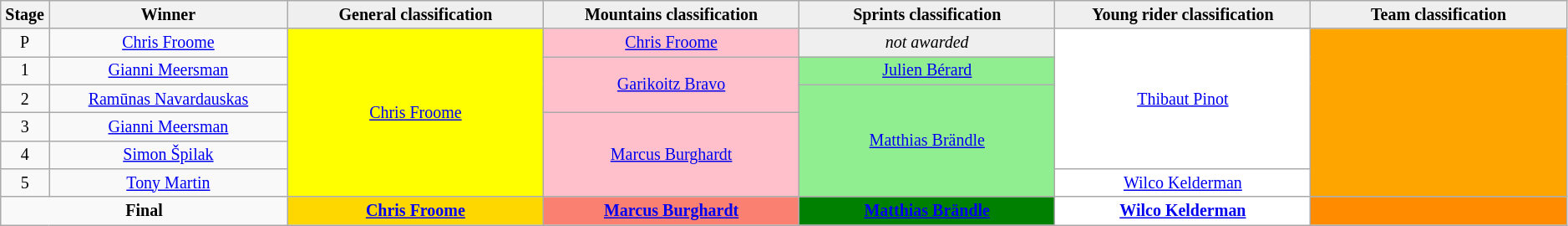<table class="wikitable" style="text-align: center; font-size:smaller;">
<tr>
<th width="1%">Stage</th>
<th width="14%">Winner</th>
<th style="background:#EFEFEF;" width="15%">General classification<br></th>
<th style="background:#EFEFEF;" width="15%">Mountains classification<br></th>
<th style="background:#EFEFEF;" width="15%">Sprints classification<br></th>
<th style="background:#EFEFEF;" width="15%">Young rider classification<br></th>
<th style="background:#EFEFEF;" width="15%">Team classification</th>
</tr>
<tr>
<td>P</td>
<td><a href='#'>Chris Froome</a></td>
<td style="background-color:yellow" rowspan=6><a href='#'>Chris Froome</a></td>
<td style="background:pink"><a href='#'>Chris Froome</a></td>
<td style="background:#EFEFEF;"><em>not awarded</em></td>
<td style="background:white" rowspan=5><a href='#'>Thibaut Pinot</a></td>
<td style="background:orange" rowspan=6></td>
</tr>
<tr>
<td>1</td>
<td><a href='#'>Gianni Meersman</a></td>
<td style="background:pink" rowspan=2><a href='#'>Garikoitz Bravo</a></td>
<td style="background:lightgreen"><a href='#'>Julien Bérard</a></td>
</tr>
<tr>
<td>2</td>
<td><a href='#'>Ramūnas Navardauskas</a></td>
<td style="background:lightgreen" rowspan=4><a href='#'>Matthias Brändle</a></td>
</tr>
<tr>
<td>3</td>
<td><a href='#'>Gianni Meersman</a></td>
<td style="background:pink" rowspan=3><a href='#'>Marcus Burghardt</a></td>
</tr>
<tr>
<td>4</td>
<td><a href='#'>Simon Špilak</a></td>
</tr>
<tr>
<td>5</td>
<td><a href='#'>Tony Martin</a></td>
<td style="background:white"><a href='#'>Wilco Kelderman</a></td>
</tr>
<tr>
<td colspan="2"><strong>Final</strong></td>
<th style="background:gold"><a href='#'>Chris Froome</a></th>
<th style="background:salmon"><a href='#'>Marcus Burghardt</a></th>
<th style="background:green"><a href='#'>Matthias Brändle</a></th>
<th style="background:white"><a href='#'>Wilco Kelderman</a></th>
<th style="background:darkorange"></th>
</tr>
</table>
